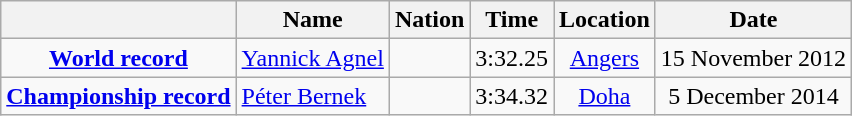<table class=wikitable style=text-align:center>
<tr>
<th></th>
<th>Name</th>
<th>Nation</th>
<th>Time</th>
<th>Location</th>
<th>Date</th>
</tr>
<tr>
<td><strong><a href='#'>World record</a></strong></td>
<td align=left><a href='#'>Yannick Agnel</a></td>
<td align=left></td>
<td align=left>3:32.25</td>
<td><a href='#'>Angers</a></td>
<td>15 November 2012</td>
</tr>
<tr>
<td><strong><a href='#'>Championship record</a></strong></td>
<td align=left><a href='#'>Péter Bernek</a></td>
<td align=left></td>
<td align=left>3:34.32</td>
<td><a href='#'>Doha</a></td>
<td>5 December 2014</td>
</tr>
</table>
